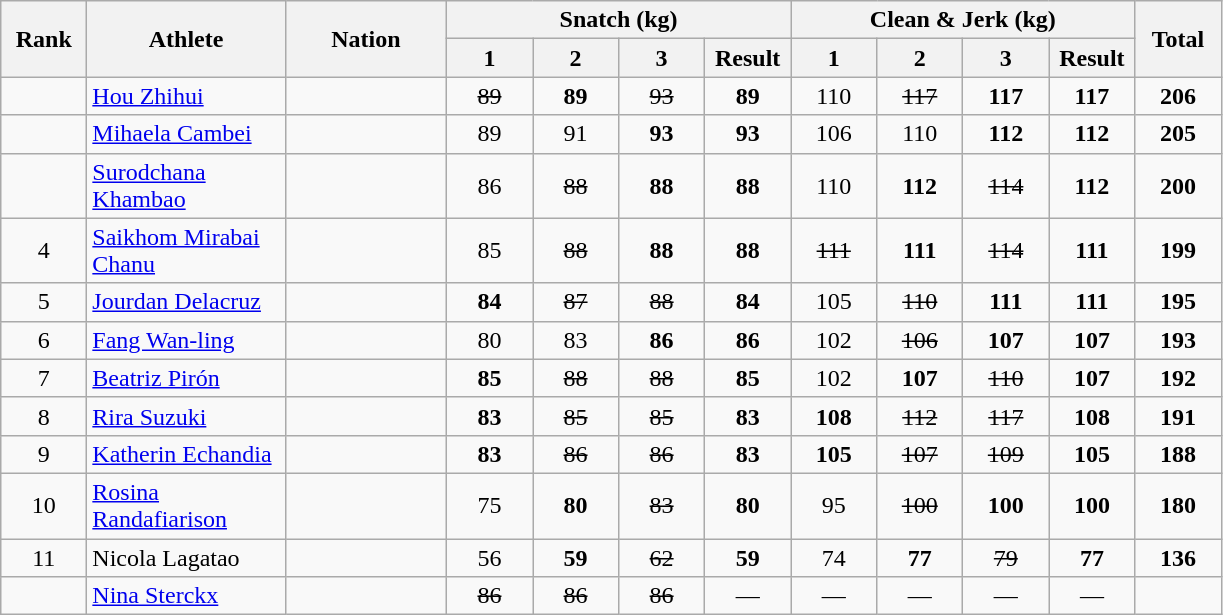<table class="sortable nowrap wikitable" style="text-align:center">
<tr>
<th rowspan="2" width="50">Rank</th>
<th rowspan="2" width="125">Athlete</th>
<th rowspan="2" width="100">Nation</th>
<th colspan="4">Snatch (kg)</th>
<th colspan="4">Clean & Jerk (kg)</th>
<th rowspan="2" width="50">Total</th>
</tr>
<tr>
<th width="50">1</th>
<th width="50">2</th>
<th width="50">3</th>
<th width="50">Result</th>
<th width="50">1</th>
<th width="50">2</th>
<th width="50">3</th>
<th width="50">Result</th>
</tr>
<tr>
<td></td>
<td align=left><a href='#'>Hou Zhihui</a></td>
<td align=left></td>
<td><s>89</s></td>
<td><strong>89</strong></td>
<td><s>93</s></td>
<td><strong>89</strong></td>
<td>110</td>
<td><s>117</s></td>
<td><strong>117</strong></td>
<td><strong>117</strong> </td>
<td><strong>206</strong></td>
</tr>
<tr>
<td></td>
<td align=left><a href='#'>Mihaela Cambei</a></td>
<td align=left></td>
<td>89</td>
<td>91</td>
<td><strong>93</strong></td>
<td><strong>93</strong></td>
<td>106</td>
<td>110</td>
<td><strong>112</strong></td>
<td><strong>112</strong></td>
<td><strong>205</strong></td>
</tr>
<tr>
<td></td>
<td align=left><a href='#'>Surodchana Khambao</a></td>
<td align=left></td>
<td>86</td>
<td><s>88</s></td>
<td><strong>88</strong></td>
<td><strong>88</strong></td>
<td>110</td>
<td><strong>112</strong></td>
<td><s>114</s></td>
<td><strong>112</strong></td>
<td><strong>200</strong></td>
</tr>
<tr>
<td>4</td>
<td align=left><a href='#'>Saikhom Mirabai Chanu</a></td>
<td align=left></td>
<td>85</td>
<td><s>88</s></td>
<td><strong>88</strong></td>
<td><strong>88</strong></td>
<td><s>111</s></td>
<td><strong>111</strong></td>
<td><s>114</s></td>
<td><strong>111</strong></td>
<td><strong>199</strong></td>
</tr>
<tr>
<td>5</td>
<td align=left><a href='#'>Jourdan Delacruz</a></td>
<td align=left></td>
<td><strong>84</strong></td>
<td><s>87</s></td>
<td><s>88</s></td>
<td><strong>84</strong></td>
<td>105</td>
<td><s>110</s></td>
<td><strong>111</strong></td>
<td><strong>111</strong></td>
<td><strong>195</strong></td>
</tr>
<tr>
<td>6</td>
<td align=left><a href='#'>Fang Wan-ling</a></td>
<td align=left></td>
<td>80</td>
<td>83</td>
<td><strong>86</strong></td>
<td><strong>86</strong></td>
<td>102</td>
<td><s>106</s></td>
<td><strong>107</strong></td>
<td><strong>107</strong></td>
<td><strong>193</strong></td>
</tr>
<tr>
<td>7</td>
<td align=left><a href='#'>Beatriz Pirón</a></td>
<td align=left></td>
<td><strong>85</strong></td>
<td><s>88</s></td>
<td><s>88</s></td>
<td><strong>85</strong></td>
<td>102</td>
<td><strong>107</strong></td>
<td><s>110</s></td>
<td><strong>107</strong></td>
<td><strong>192</strong></td>
</tr>
<tr>
<td>8</td>
<td align=left><a href='#'>Rira Suzuki</a></td>
<td align=left></td>
<td><strong>83</strong></td>
<td><s>85</s></td>
<td><s>85</s></td>
<td><strong>83</strong></td>
<td><strong>108</strong></td>
<td><s>112</s></td>
<td><s>117</s></td>
<td><strong>108</strong></td>
<td><strong>191</strong></td>
</tr>
<tr>
<td>9</td>
<td align=left><a href='#'>Katherin Echandia</a></td>
<td align=left></td>
<td><strong>83</strong></td>
<td><s>86</s></td>
<td><s>86</s></td>
<td><strong>83</strong></td>
<td><strong>105</strong></td>
<td><s>107</s></td>
<td><s>109</s></td>
<td><strong>105</strong></td>
<td><strong>188</strong></td>
</tr>
<tr>
<td>10</td>
<td align=left><a href='#'>Rosina Randafiarison</a></td>
<td align=left></td>
<td>75</td>
<td><strong>80</strong></td>
<td><s>83</s></td>
<td><strong>80</strong></td>
<td>95</td>
<td><s>100</s></td>
<td><strong>100</strong></td>
<td><strong>100</strong></td>
<td><strong>180</strong></td>
</tr>
<tr>
<td>11</td>
<td align=left>Nicola Lagatao</td>
<td align=left></td>
<td>56</td>
<td><strong>59</strong></td>
<td><s>62</s></td>
<td><strong>59</strong></td>
<td>74</td>
<td><strong>77</strong></td>
<td><s>79</s></td>
<td><strong>77</strong></td>
<td><strong>136</strong></td>
</tr>
<tr>
<td></td>
<td align=left><a href='#'>Nina Sterckx</a></td>
<td align=left></td>
<td><s>86</s></td>
<td><s>86</s></td>
<td><s>86</s></td>
<td>—</td>
<td>—</td>
<td>—</td>
<td>—</td>
<td>—</td>
<td></td>
</tr>
</table>
